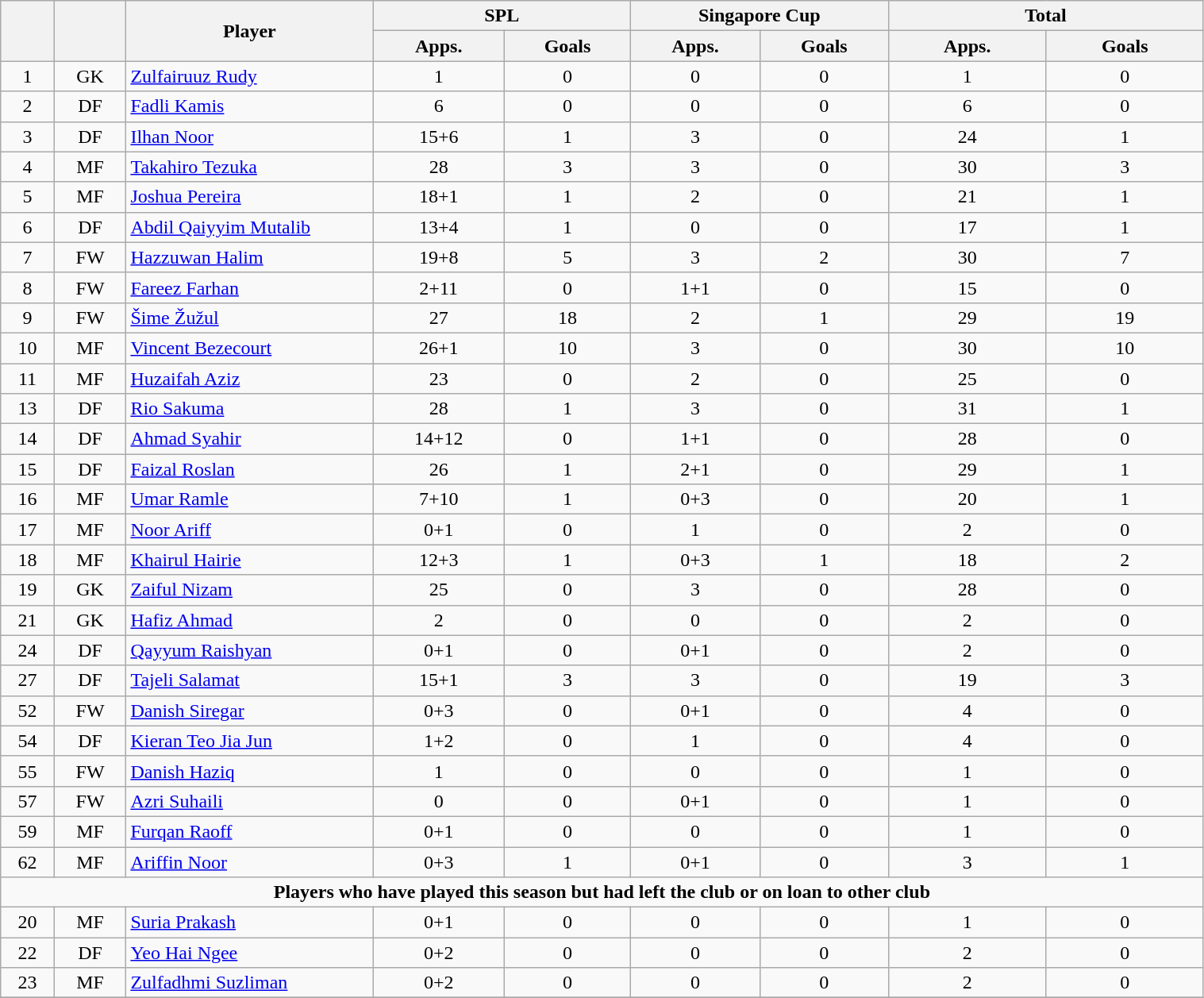<table class="wikitable" style="text-align:center; font-size:100%; width:80%;">
<tr>
<th rowspan=2></th>
<th rowspan=2></th>
<th rowspan=2 width="200">Player</th>
<th colspan=2 width="105">SPL</th>
<th colspan=2 width="105">Singapore Cup</th>
<th colspan=2 width="130">Total</th>
</tr>
<tr>
<th>Apps.</th>
<th>Goals</th>
<th>Apps.</th>
<th>Goals</th>
<th>Apps.</th>
<th>Goals</th>
</tr>
<tr>
<td>1</td>
<td>GK</td>
<td align="left"> <a href='#'>Zulfairuuz Rudy</a></td>
<td>1</td>
<td>0</td>
<td>0</td>
<td>0</td>
<td>1</td>
<td>0</td>
</tr>
<tr>
<td>2</td>
<td>DF</td>
<td align="left"> <a href='#'>Fadli Kamis</a></td>
<td>6</td>
<td>0</td>
<td>0</td>
<td>0</td>
<td>6</td>
<td>0</td>
</tr>
<tr>
<td>3</td>
<td>DF</td>
<td align="left"> <a href='#'>Ilhan Noor</a></td>
<td>15+6</td>
<td>1</td>
<td>3</td>
<td>0</td>
<td>24</td>
<td>1</td>
</tr>
<tr>
<td>4</td>
<td>MF</td>
<td align="left"> <a href='#'>Takahiro Tezuka</a></td>
<td>28</td>
<td>3</td>
<td>3</td>
<td>0</td>
<td>30</td>
<td>3</td>
</tr>
<tr>
<td>5</td>
<td>MF</td>
<td align="left"> <a href='#'>Joshua Pereira</a></td>
<td>18+1</td>
<td>1</td>
<td>2</td>
<td>0</td>
<td>21</td>
<td>1</td>
</tr>
<tr>
<td>6</td>
<td>DF</td>
<td align="left"> <a href='#'>Abdil Qaiyyim Mutalib</a></td>
<td>13+4</td>
<td>1</td>
<td>0</td>
<td>0</td>
<td>17</td>
<td>1</td>
</tr>
<tr>
<td>7</td>
<td>FW</td>
<td align="left"> <a href='#'>Hazzuwan Halim</a></td>
<td>19+8</td>
<td>5</td>
<td>3</td>
<td>2</td>
<td>30</td>
<td>7</td>
</tr>
<tr>
<td>8</td>
<td>FW</td>
<td align="left"> <a href='#'>Fareez Farhan</a></td>
<td>2+11</td>
<td>0</td>
<td>1+1</td>
<td>0</td>
<td>15</td>
<td>0</td>
</tr>
<tr>
<td>9</td>
<td>FW</td>
<td align="left"> <a href='#'>Šime Žužul</a></td>
<td>27</td>
<td>18</td>
<td>2</td>
<td>1</td>
<td>29</td>
<td>19</td>
</tr>
<tr>
<td>10</td>
<td>MF</td>
<td align="left"> <a href='#'>Vincent Bezecourt</a></td>
<td>26+1</td>
<td>10</td>
<td>3</td>
<td>0</td>
<td>30</td>
<td>10</td>
</tr>
<tr>
<td>11</td>
<td>MF</td>
<td align="left"> <a href='#'>Huzaifah Aziz</a></td>
<td>23</td>
<td>0</td>
<td>2</td>
<td>0</td>
<td>25</td>
<td>0</td>
</tr>
<tr>
<td>13</td>
<td>DF</td>
<td align="left"> <a href='#'>Rio Sakuma</a></td>
<td>28</td>
<td>1</td>
<td>3</td>
<td>0</td>
<td>31</td>
<td>1</td>
</tr>
<tr>
<td>14</td>
<td>DF</td>
<td align="left"> <a href='#'>Ahmad Syahir</a></td>
<td>14+12</td>
<td>0</td>
<td>1+1</td>
<td>0</td>
<td>28</td>
<td>0</td>
</tr>
<tr>
<td>15</td>
<td>DF</td>
<td align="left"> <a href='#'>Faizal Roslan</a></td>
<td>26</td>
<td>1</td>
<td>2+1</td>
<td>0</td>
<td>29</td>
<td>1</td>
</tr>
<tr>
<td>16</td>
<td>MF</td>
<td align="left"> <a href='#'>Umar Ramle</a></td>
<td>7+10</td>
<td>1</td>
<td>0+3</td>
<td>0</td>
<td>20</td>
<td>1</td>
</tr>
<tr>
<td>17</td>
<td>MF</td>
<td align="left"> <a href='#'>Noor Ariff</a></td>
<td>0+1</td>
<td>0</td>
<td>1</td>
<td>0</td>
<td>2</td>
<td>0</td>
</tr>
<tr>
<td>18</td>
<td>MF</td>
<td align="left"> <a href='#'>Khairul Hairie</a></td>
<td>12+3</td>
<td>1</td>
<td>0+3</td>
<td>1</td>
<td>18</td>
<td>2</td>
</tr>
<tr>
<td>19</td>
<td>GK</td>
<td align="left"> <a href='#'>Zaiful Nizam</a></td>
<td>25</td>
<td>0</td>
<td>3</td>
<td>0</td>
<td>28</td>
<td>0</td>
</tr>
<tr>
<td>21</td>
<td>GK</td>
<td align="left"> <a href='#'>Hafiz Ahmad</a></td>
<td>2</td>
<td>0</td>
<td>0</td>
<td>0</td>
<td>2</td>
<td>0</td>
</tr>
<tr>
<td>24</td>
<td>DF</td>
<td align="left"> <a href='#'>Qayyum Raishyan</a></td>
<td>0+1</td>
<td>0</td>
<td>0+1</td>
<td>0</td>
<td>2</td>
<td>0</td>
</tr>
<tr>
<td>27</td>
<td>DF</td>
<td align="left"> <a href='#'>Tajeli Salamat</a></td>
<td>15+1</td>
<td>3</td>
<td>3</td>
<td>0</td>
<td>19</td>
<td>3</td>
</tr>
<tr>
<td>52</td>
<td>FW</td>
<td align="left"> <a href='#'>Danish Siregar</a></td>
<td>0+3</td>
<td>0</td>
<td>0+1</td>
<td>0</td>
<td>4</td>
<td>0</td>
</tr>
<tr>
<td>54</td>
<td>DF</td>
<td align="left"> <a href='#'>Kieran Teo Jia Jun</a></td>
<td>1+2</td>
<td>0</td>
<td>1</td>
<td>0</td>
<td>4</td>
<td>0</td>
</tr>
<tr>
<td>55</td>
<td>FW</td>
<td align="left"> <a href='#'>Danish Haziq</a></td>
<td>1</td>
<td>0</td>
<td>0</td>
<td>0</td>
<td>1</td>
<td>0</td>
</tr>
<tr>
<td>57</td>
<td>FW</td>
<td align="left"> <a href='#'>Azri Suhaili</a></td>
<td>0</td>
<td>0</td>
<td>0+1</td>
<td>0</td>
<td>1</td>
<td>0</td>
</tr>
<tr>
<td>59</td>
<td>MF</td>
<td align="left"> <a href='#'>Furqan Raoff</a></td>
<td>0+1</td>
<td>0</td>
<td>0</td>
<td>0</td>
<td>1</td>
<td>0</td>
</tr>
<tr>
<td>62</td>
<td>MF</td>
<td align="left"> <a href='#'>Ariffin Noor</a></td>
<td>0+3</td>
<td>1</td>
<td>0+1</td>
<td>0</td>
<td>3</td>
<td>1</td>
</tr>
<tr>
<td colspan="17"><strong>Players who have played this season but had left the club or on loan to other club</strong></td>
</tr>
<tr>
<td>20</td>
<td>MF</td>
<td align="left"> <a href='#'>Suria Prakash</a></td>
<td>0+1</td>
<td>0</td>
<td>0</td>
<td>0</td>
<td>1</td>
<td>0</td>
</tr>
<tr>
<td>22</td>
<td>DF</td>
<td align="left"> <a href='#'>Yeo Hai Ngee</a></td>
<td>0+2</td>
<td>0</td>
<td>0</td>
<td>0</td>
<td>2</td>
<td>0</td>
</tr>
<tr>
<td>23</td>
<td>MF</td>
<td align="left"> <a href='#'>Zulfadhmi Suzliman</a></td>
<td>0+2</td>
<td>0</td>
<td>0</td>
<td>0</td>
<td>2</td>
<td>0</td>
</tr>
<tr>
</tr>
</table>
